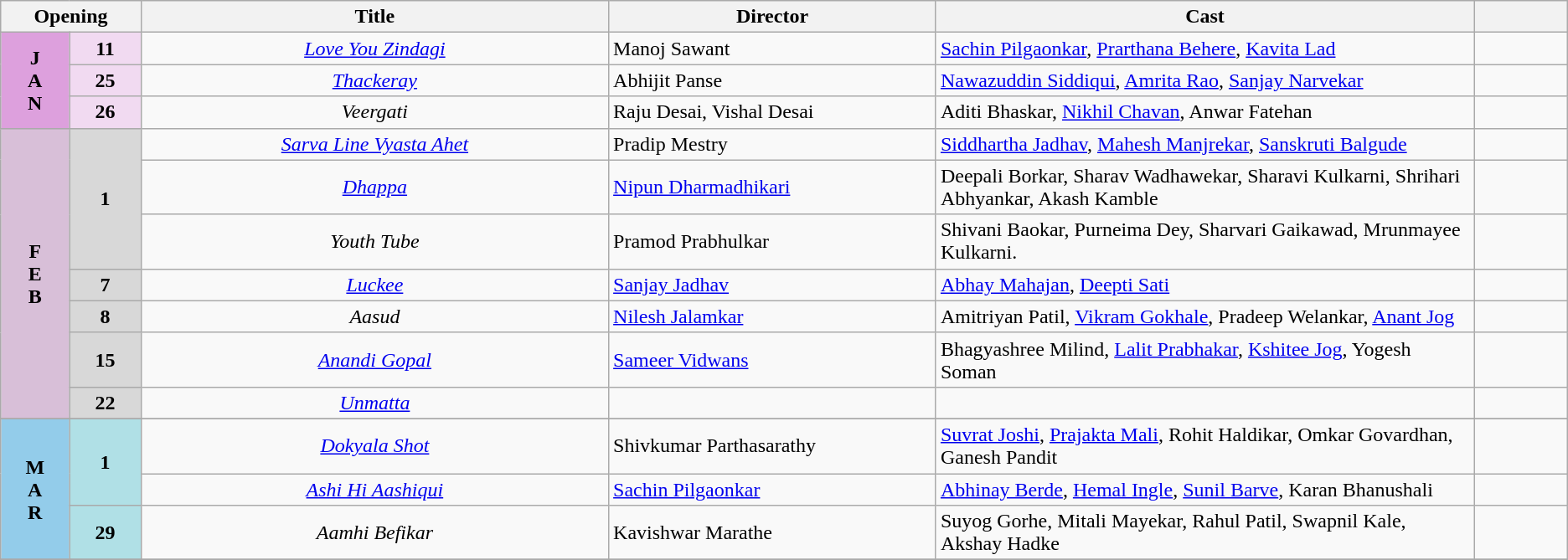<table class="wikitable sortable">
<tr>
<th colspan="2" style="width:6%;"><strong>Opening</strong></th>
<th style="width:20%;"><strong>Title</strong></th>
<th style="width:14%;"><strong>Director</strong></th>
<th style="width:23%;"><strong>Cast</strong></th>
<th style="width:4%;"><strong></strong></th>
</tr>
<tr>
<td rowspan="3" style="text-align:center; background:plum; textcolor:#000;"><strong>J<br>A<br>N</strong></td>
<td rowspan="1" style="text-align:center;background:#f1daf1;"><strong>11</strong></td>
<td style="text-align:center;"><em><a href='#'>Love You Zindagi</a></em></td>
<td>Manoj Sawant</td>
<td><a href='#'>Sachin Pilgaonkar</a>, <a href='#'>Prarthana Behere</a>, <a href='#'>Kavita Lad</a></td>
<td></td>
</tr>
<tr>
<td rowspan="1" style="text-align:center;background:#f1daf1;"><strong>25</strong></td>
<td style="text-align:center;"><em><a href='#'>Thackeray</a></em></td>
<td>Abhijit Panse</td>
<td><a href='#'>Nawazuddin Siddiqui</a>, <a href='#'>Amrita Rao</a>, <a href='#'>Sanjay Narvekar</a></td>
<td></td>
</tr>
<tr>
<td rowspan="1" style="text-align:center;background:#f1daf1;"><strong>26</strong></td>
<td style="text-align:center;"><em>Veergati</em></td>
<td>Raju Desai, Vishal Desai</td>
<td>Aditi Bhaskar, <a href='#'>Nikhil Chavan</a>, Anwar Fatehan</td>
<td></td>
</tr>
<tr>
<td rowspan="7" style="text-align:center; background:thistle;"><strong>F<br>E<br>B</strong></td>
<td rowspan="3" style="text-align:center; background:#d8d8d8;"><strong>1</strong></td>
<td style="text-align:center;"><em><a href='#'>Sarva Line Vyasta Ahet</a></em></td>
<td>Pradip Mestry</td>
<td><a href='#'>Siddhartha Jadhav</a>, <a href='#'>Mahesh Manjrekar</a>, <a href='#'>Sanskruti Balgude</a></td>
<td></td>
</tr>
<tr>
<td style="text-align:center;"><em><a href='#'>Dhappa</a></em></td>
<td><a href='#'>Nipun Dharmadhikari</a></td>
<td>Deepali Borkar, Sharav Wadhawekar, Sharavi Kulkarni, Shrihari Abhyankar, Akash Kamble</td>
<td></td>
</tr>
<tr>
<td style="text-align:center;"><em>Youth Tube</em></td>
<td>Pramod Prabhulkar</td>
<td>Shivani Baokar, Purneima Dey, Sharvari Gaikawad, Mrunmayee Kulkarni.</td>
<td></td>
</tr>
<tr>
<td rowspan="1" style="text-align:center; background:#d8d8d8;"><strong>7</strong></td>
<td style="text-align:center;"><em><a href='#'>Luckee</a></em></td>
<td><a href='#'>Sanjay Jadhav</a></td>
<td><a href='#'>Abhay Mahajan</a>, <a href='#'>Deepti Sati</a></td>
<td></td>
</tr>
<tr>
<td rowspan="1" style="text-align:center; background:#d8d8d8;"><strong>8</strong></td>
<td style="text-align:center;"><em>Aasud</em></td>
<td><a href='#'>Nilesh Jalamkar</a></td>
<td>Amitriyan Patil, <a href='#'>Vikram Gokhale</a>, Pradeep Welankar, <a href='#'>Anant Jog</a></td>
<td></td>
</tr>
<tr>
<td rowspan="1" style="text-align:center;  background:#d8d8d8;"><strong>15</strong></td>
<td style="text-align:center;"><em><a href='#'>Anandi Gopal</a></em></td>
<td><a href='#'>Sameer Vidwans</a></td>
<td>Bhagyashree Milind, <a href='#'>Lalit Prabhakar</a>, <a href='#'>Kshitee Jog</a>, Yogesh Soman</td>
<td></td>
</tr>
<tr>
<td rowspan="1" style="text-align:center;  background:#d8d8d8;"><strong>22</strong></td>
<td style="text-align:center;"><em><a href='#'>Unmatta</a></em></td>
<td></td>
<td></td>
<td></td>
</tr>
<tr>
</tr>
<tr March>
<td rowspan="3" style="text-align:center; background:#93CCEA; textcolor:#000;"><strong>M<br>A<br>R</strong></td>
<td rowspan="2" style="text-align:center;background:#B0E0E6;"><strong>1</strong></td>
<td style="text-align:center;"><em><a href='#'>Dokyala Shot</a></em></td>
<td>Shivkumar Parthasarathy</td>
<td><a href='#'>Suvrat Joshi</a>, <a href='#'>Prajakta Mali</a>, Rohit Haldikar, Omkar Govardhan, Ganesh Pandit</td>
<td></td>
</tr>
<tr>
<td style="text-align:center;"><em><a href='#'>Ashi Hi Aashiqui</a></em></td>
<td><a href='#'>Sachin Pilgaonkar</a></td>
<td><a href='#'>Abhinay Berde</a>, <a href='#'>Hemal Ingle</a>, <a href='#'>Sunil Barve</a>, Karan Bhanushali</td>
<td></td>
</tr>
<tr>
<td rowspan="1" style="text-align:center; background:#B0E0E6;"><strong>29</strong></td>
<td style="text-align:center;"><em>Aamhi Befikar </em></td>
<td>Kavishwar Marathe</td>
<td>Suyog Gorhe, Mitali Mayekar, Rahul Patil, Swapnil Kale, Akshay Hadke</td>
<td></td>
</tr>
<tr>
</tr>
</table>
